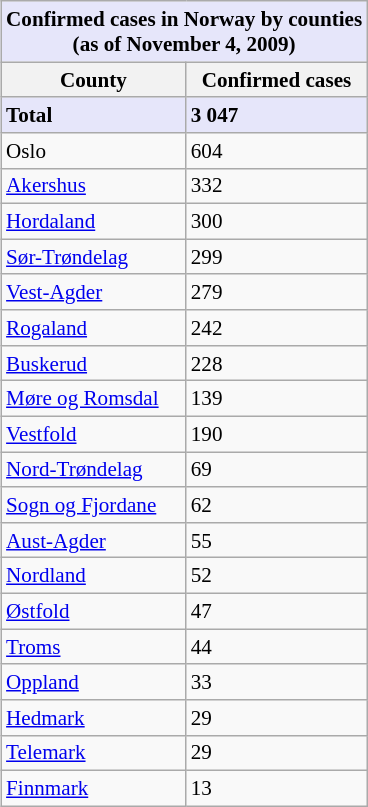<table class="wikitable" style="float:right;clear:right;margin-left:1em;font-size:88%;">
<tr>
<th colspan="4" style="background:lavender">Confirmed cases in Norway by counties<br>(as of November 4, 2009)</th>
</tr>
<tr>
<th>County</th>
<th>Confirmed cases</th>
</tr>
<tr style="">
<td style="background:lavender; font-weight:bold;">Total</td>
<td style="background:lavender; font-weight:bold;">3 047</td>
</tr>
<tr>
<td>Oslo</td>
<td>604</td>
</tr>
<tr>
<td><a href='#'>Akershus</a></td>
<td>332</td>
</tr>
<tr>
<td><a href='#'>Hordaland</a></td>
<td>300</td>
</tr>
<tr>
<td><a href='#'>Sør-Trøndelag</a></td>
<td>299</td>
</tr>
<tr>
<td><a href='#'>Vest-Agder</a></td>
<td>279</td>
</tr>
<tr>
<td><a href='#'>Rogaland</a></td>
<td>242</td>
</tr>
<tr>
<td><a href='#'>Buskerud</a></td>
<td>228</td>
</tr>
<tr>
<td><a href='#'>Møre og Romsdal</a></td>
<td>139</td>
</tr>
<tr>
<td><a href='#'>Vestfold</a></td>
<td>190</td>
</tr>
<tr>
<td><a href='#'>Nord-Trøndelag</a></td>
<td>69</td>
</tr>
<tr>
<td><a href='#'>Sogn og Fjordane</a></td>
<td>62</td>
</tr>
<tr>
<td><a href='#'>Aust-Agder</a></td>
<td>55</td>
</tr>
<tr>
<td><a href='#'>Nordland</a></td>
<td>52</td>
</tr>
<tr>
<td><a href='#'>Østfold</a></td>
<td>47</td>
</tr>
<tr>
<td><a href='#'>Troms</a></td>
<td>44</td>
</tr>
<tr>
<td><a href='#'>Oppland</a></td>
<td>33</td>
</tr>
<tr>
<td><a href='#'>Hedmark</a></td>
<td>29</td>
</tr>
<tr>
<td><a href='#'>Telemark</a></td>
<td>29</td>
</tr>
<tr>
<td><a href='#'>Finnmark</a></td>
<td>13</td>
</tr>
</table>
